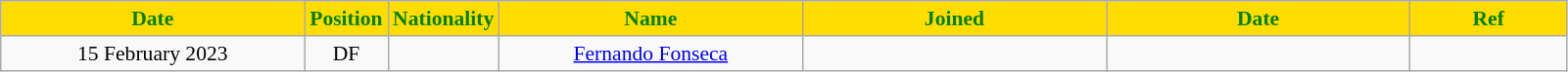<table class="wikitable"  style="text-align:center; font-size:90%; ">
<tr>
<th style="background:#FFDD00; color:green; width:200px;">Date</th>
<th style="background:#FFDD00; color:green; width:50px;">Position</th>
<th style="background:#FFDD00; color:green; width:50px;">Nationality</th>
<th style="background:#FFDD00; color:green; width:200px;">Name</th>
<th style="background:#FFDD00; color:green; width:200px;">Joined</th>
<th style="background:#FFDD00; color:green; width:200px;">Date</th>
<th style="background:#FFDD00; color:green; width:100px;">Ref</th>
</tr>
<tr>
<td>15 February 2023</td>
<td>DF</td>
<td></td>
<td><a href='#'>Fernando Fonseca</a></td>
<td></td>
<td></td>
<td></td>
</tr>
</table>
